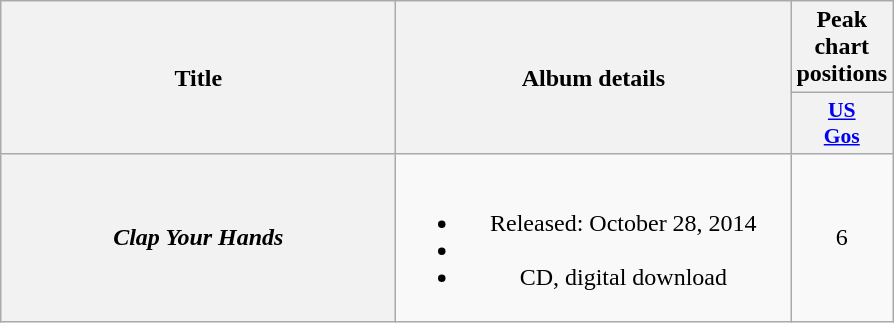<table class="wikitable plainrowheaders" style="text-align:center;">
<tr>
<th scope="col" rowspan="2" style="width:16em;">Title</th>
<th scope="col" rowspan="2" style="width:16em;">Album details</th>
<th scope="col" colspan="1">Peak chart positions</th>
</tr>
<tr>
<th style="width:3em; font-size:90%"><a href='#'>US<br>Gos</a></th>
</tr>
<tr>
<th scope="row"><em>Clap Your Hands</em></th>
<td><br><ul><li>Released: October 28, 2014</li><li></li><li>CD, digital download</li></ul></td>
<td>6</td>
</tr>
</table>
